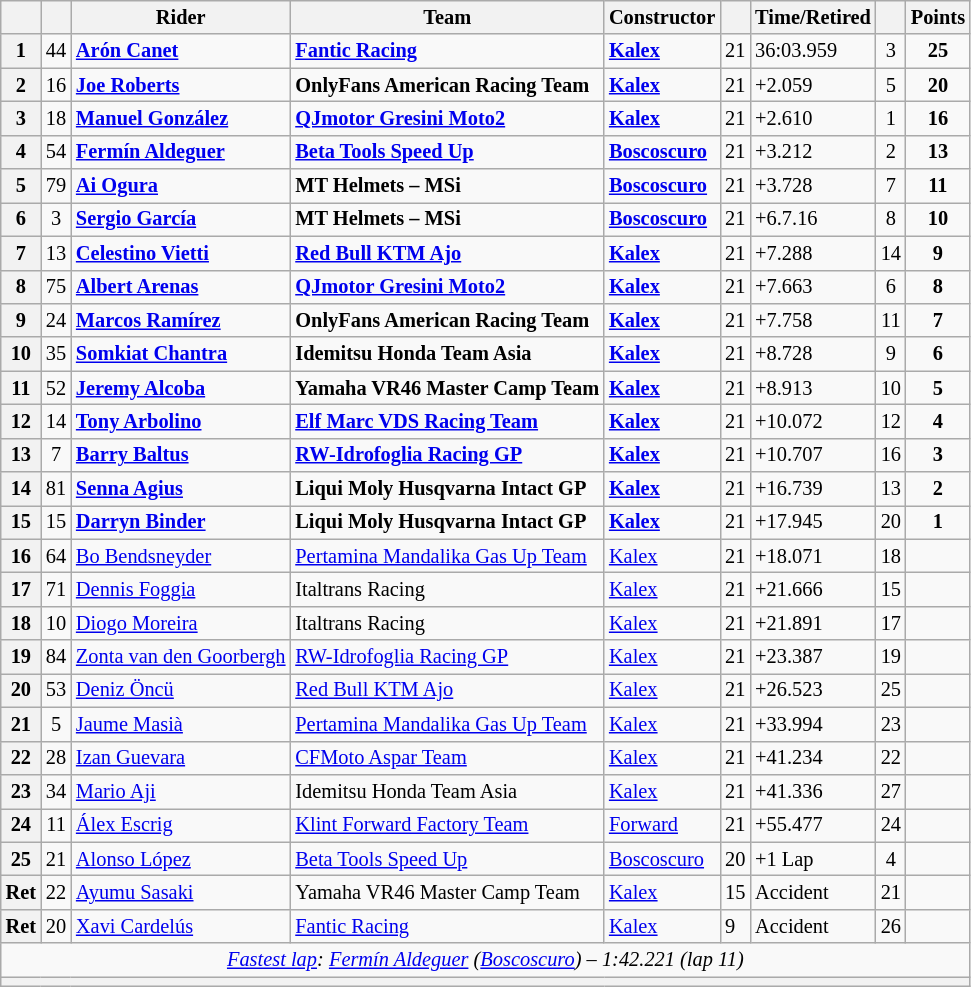<table class="wikitable sortable" style="font-size: 85%;">
<tr>
<th scope="col"></th>
<th scope="col"></th>
<th scope="col">Rider</th>
<th scope="col">Team</th>
<th scope="col">Constructor</th>
<th scope="col" class="unsortable"></th>
<th scope="col" class="unsortable">Time/Retired</th>
<th scope="col"></th>
<th scope="col">Points</th>
</tr>
<tr>
<th scope="row">1</th>
<td align="center">44</td>
<td data-sort-value="can"> <strong><a href='#'>Arón Canet</a></strong></td>
<td><strong><a href='#'>Fantic Racing</a></strong></td>
<td><strong><a href='#'>Kalex</a></strong></td>
<td>21</td>
<td>36:03.959</td>
<td align="center">3</td>
<td align="center"><strong>25</strong></td>
</tr>
<tr>
<th scope="row">2</th>
<td align="center">16</td>
<td data-sort-value="rob"> <strong><a href='#'>Joe Roberts</a></strong></td>
<td><strong>OnlyFans American Racing Team</strong></td>
<td><strong><a href='#'>Kalex</a></strong></td>
<td>21</td>
<td>+2.059</td>
<td align="center">5</td>
<td align="center"><strong>20</strong></td>
</tr>
<tr>
<th scope="row">3</th>
<td align="center">18</td>
<td data-sort-value="gon"> <strong><a href='#'>Manuel González</a></strong></td>
<td><strong><a href='#'>QJmotor Gresini Moto2</a></strong></td>
<td><strong><a href='#'>Kalex</a></strong></td>
<td>21</td>
<td>+2.610</td>
<td align="center">1</td>
<td align="center"><strong>16</strong></td>
</tr>
<tr>
<th scope="row">4</th>
<td align="center">54</td>
<td data-sort-value="ald"> <strong><a href='#'>Fermín Aldeguer</a></strong></td>
<td><strong><a href='#'>Beta Tools Speed Up</a></strong></td>
<td><strong><a href='#'>Boscoscuro</a></strong></td>
<td>21</td>
<td>+3.212</td>
<td align="center">2</td>
<td align="center"><strong>13</strong></td>
</tr>
<tr>
<th scope="row">5</th>
<td align="center">79</td>
<td data-sort-value="ogu"> <strong><a href='#'>Ai Ogura</a></strong></td>
<td><strong>MT Helmets – MSi</strong></td>
<td><strong><a href='#'>Boscoscuro</a></strong></td>
<td>21</td>
<td>+3.728</td>
<td align="center">7</td>
<td align="center"><strong>11</strong></td>
</tr>
<tr>
<th scope="row">6</th>
<td align="center">3</td>
<td data-sort-value="gar"> <strong><a href='#'>Sergio García</a></strong></td>
<td><strong>MT Helmets – MSi</strong></td>
<td><strong><a href='#'>Boscoscuro</a></strong></td>
<td>21</td>
<td>+6.7.16</td>
<td align="center">8</td>
<td align="center"><strong>10</strong></td>
</tr>
<tr>
<th scope="row">7</th>
<td align="center">13</td>
<td data-sort-value="vie"> <strong><a href='#'>Celestino Vietti</a></strong></td>
<td><strong><a href='#'>Red Bull KTM Ajo</a></strong></td>
<td><strong><a href='#'>Kalex</a></strong></td>
<td>21</td>
<td>+7.288</td>
<td align="center">14</td>
<td align="center"><strong>9</strong></td>
</tr>
<tr>
<th scope="row">8</th>
<td align="center">75</td>
<td data-sort-value="are"> <strong><a href='#'>Albert Arenas</a></strong></td>
<td><strong><a href='#'>QJmotor Gresini Moto2</a></strong></td>
<td><strong><a href='#'>Kalex</a></strong></td>
<td>21</td>
<td>+7.663</td>
<td align="center">6</td>
<td align="center"><strong>8</strong></td>
</tr>
<tr>
<th scope="row">9</th>
<td align="center">24</td>
<td data-sort-value="ram"> <strong><a href='#'>Marcos Ramírez</a></strong></td>
<td><strong>OnlyFans American Racing Team</strong></td>
<td><strong><a href='#'>Kalex</a></strong></td>
<td>21</td>
<td>+7.758</td>
<td align="center">11</td>
<td align="center"><strong>7</strong></td>
</tr>
<tr>
<th scope="row">10</th>
<td align="center">35</td>
<td data-sort-value="cha"> <strong><a href='#'>Somkiat Chantra</a></strong></td>
<td><strong>Idemitsu Honda Team Asia</strong></td>
<td><strong><a href='#'>Kalex</a></strong></td>
<td>21</td>
<td>+8.728</td>
<td align="center">9</td>
<td align="center"><strong>6</strong></td>
</tr>
<tr>
<th scope="row">11</th>
<td align="center">52</td>
<td data-sort-value="alc"> <strong><a href='#'>Jeremy Alcoba</a></strong></td>
<td><strong>Yamaha VR46 Master Camp Team</strong></td>
<td><strong><a href='#'>Kalex</a></strong></td>
<td>21</td>
<td>+8.913</td>
<td align="center">10</td>
<td align="center"><strong>5</strong></td>
</tr>
<tr>
<th scope="row">12</th>
<td align="center">14</td>
<td data-sort-value="arb"> <strong><a href='#'>Tony Arbolino</a></strong></td>
<td><strong><a href='#'>Elf Marc VDS Racing Team</a></strong></td>
<td><strong><a href='#'>Kalex</a></strong></td>
<td>21</td>
<td>+10.072</td>
<td align="center">12</td>
<td align="center"><strong>4</strong></td>
</tr>
<tr>
<th scope="row">13</th>
<td align="center">7</td>
<td data-sort-value="bal"> <strong><a href='#'>Barry Baltus</a></strong></td>
<td><strong><a href='#'>RW-Idrofoglia Racing GP</a></strong></td>
<td><strong><a href='#'>Kalex</a></strong></td>
<td>21</td>
<td>+10.707</td>
<td align="center">16</td>
<td align="center"><strong>3</strong></td>
</tr>
<tr>
<th scope="row">14</th>
<td align="center">81</td>
<td data-sort-value="agi"> <strong><a href='#'>Senna Agius</a></strong></td>
<td><strong>Liqui Moly Husqvarna Intact GP</strong></td>
<td><strong><a href='#'>Kalex</a></strong></td>
<td>21</td>
<td>+16.739</td>
<td align="center">13</td>
<td align="center"><strong>2</strong></td>
</tr>
<tr>
<th scope="row">15</th>
<td align="center">15</td>
<td data-sort-value="bin"> <strong><a href='#'>Darryn Binder</a></strong></td>
<td><strong>Liqui Moly Husqvarna Intact GP</strong></td>
<td><strong><a href='#'>Kalex</a></strong></td>
<td>21</td>
<td>+17.945</td>
<td align="center">20</td>
<td align="center"><strong>1</strong></td>
</tr>
<tr>
<th scope="row">16</th>
<td align="center">64</td>
<td data-sort-value="ben"> <a href='#'>Bo Bendsneyder</a></td>
<td><a href='#'>Pertamina Mandalika Gas Up Team</a></td>
<td><a href='#'>Kalex</a></td>
<td>21</td>
<td>+18.071</td>
<td align="center">18</td>
<td></td>
</tr>
<tr>
<th scope="row">17</th>
<td align="center">71</td>
<td data-sort-value="fog"> <a href='#'>Dennis Foggia</a></td>
<td>Italtrans Racing</td>
<td><a href='#'>Kalex</a></td>
<td>21</td>
<td>+21.666</td>
<td align="center">15</td>
<td></td>
</tr>
<tr>
<th scope="row">18</th>
<td align="center">10</td>
<td data-sort-value="mor"> <a href='#'>Diogo Moreira</a></td>
<td>Italtrans Racing</td>
<td><a href='#'>Kalex</a></td>
<td>21</td>
<td>+21.891</td>
<td align="center">17</td>
<td></td>
</tr>
<tr>
<th scope="row">19</th>
<td align="center">84</td>
<td data-sort-value="goo"> <a href='#'>Zonta van den Goorbergh</a></td>
<td><a href='#'>RW-Idrofoglia Racing GP</a></td>
<td><a href='#'>Kalex</a></td>
<td>21</td>
<td>+23.387</td>
<td align="center">19</td>
<td></td>
</tr>
<tr>
<th scope="row">20</th>
<td align="center">53</td>
<td data-sort-value="onc"> <a href='#'>Deniz Öncü</a></td>
<td><a href='#'>Red Bull KTM Ajo</a></td>
<td><a href='#'>Kalex</a></td>
<td>21</td>
<td>+26.523</td>
<td align="center">25</td>
<td></td>
</tr>
<tr>
<th scope="row">21</th>
<td align="center">5</td>
<td data-sort-value="mas"> <a href='#'>Jaume Masià</a></td>
<td><a href='#'>Pertamina Mandalika Gas Up Team</a></td>
<td><a href='#'>Kalex</a></td>
<td>21</td>
<td>+33.994</td>
<td align="center">23</td>
<td></td>
</tr>
<tr>
<th scope="row">22</th>
<td align="center">28</td>
<td data-sort-value="gue"> <a href='#'>Izan Guevara</a></td>
<td><a href='#'>CFMoto Aspar Team</a></td>
<td><a href='#'>Kalex</a></td>
<td>21</td>
<td>+41.234</td>
<td align="center">22</td>
<td></td>
</tr>
<tr>
<th scope="row">23</th>
<td align="center">34</td>
<td data-sort-value="aji"> <a href='#'>Mario Aji</a></td>
<td>Idemitsu Honda Team Asia</td>
<td><a href='#'>Kalex</a></td>
<td>21</td>
<td>+41.336</td>
<td align="center">27</td>
<td></td>
</tr>
<tr>
<th scope="row">24</th>
<td align="center">11</td>
<td data-sort-value="esc"> <a href='#'>Álex Escrig</a></td>
<td><a href='#'>Klint Forward Factory Team</a></td>
<td><a href='#'>Forward</a></td>
<td>21</td>
<td>+55.477</td>
<td align="center">24</td>
<td></td>
</tr>
<tr>
<th scope="row">25</th>
<td align="center">21</td>
<td data-sort-value="lop"> <a href='#'>Alonso López</a></td>
<td><a href='#'>Beta Tools Speed Up</a></td>
<td><a href='#'>Boscoscuro</a></td>
<td>20</td>
<td>+1 Lap</td>
<td align="center">4</td>
<td></td>
</tr>
<tr>
<th scope="row">Ret</th>
<td align="center">22</td>
<td data-sort-value="sas"> <a href='#'>Ayumu Sasaki</a></td>
<td>Yamaha VR46 Master Camp Team</td>
<td><a href='#'>Kalex</a></td>
<td>15</td>
<td>Accident</td>
<td align="center">21</td>
<td></td>
</tr>
<tr>
<th scope="row">Ret</th>
<td align="center">20</td>
<td data-sort-value="car"> <a href='#'>Xavi Cardelús</a></td>
<td><a href='#'>Fantic Racing</a></td>
<td><a href='#'>Kalex</a></td>
<td>9</td>
<td>Accident</td>
<td align="center">26</td>
<td></td>
</tr>
<tr class="sortbottom">
<td colspan="9" style="text-align:center"><em><a href='#'>Fastest lap</a>:  <a href='#'>Fermín Aldeguer</a> (<a href='#'>Boscoscuro</a>) – 1:42.221 (lap 11)</em></td>
</tr>
<tr>
<th colspan=9></th>
</tr>
</table>
